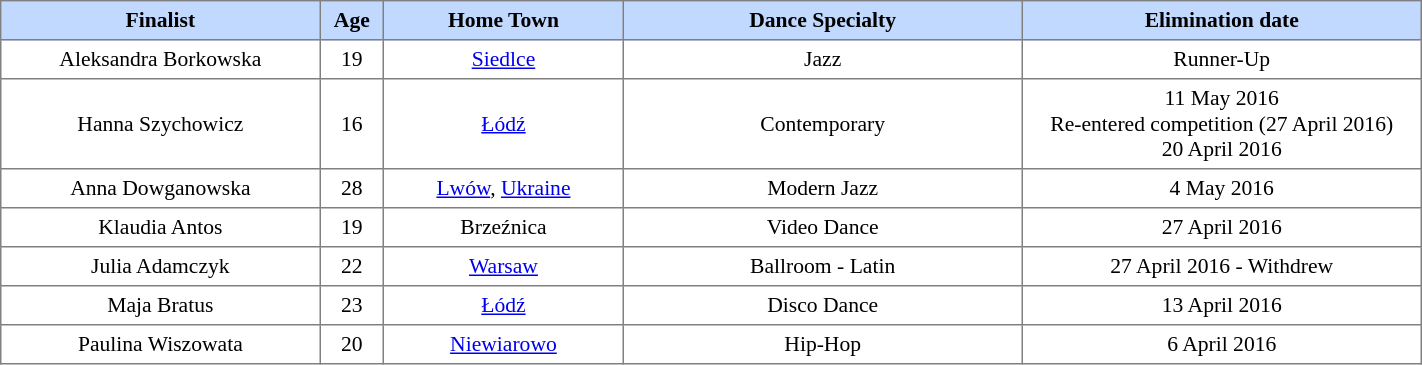<table border="1" cellpadding="4" cellspacing="0"  style="text-align:center; font-size:90%; border-collapse:collapse; width:75%;">
<tr style="background:#C1D8FF;">
<th style="width:20%;">Finalist</th>
<th style="width:4%; text-align:center;">Age</th>
<th style="width:15%;">Home Town</th>
<th style="width:25%;">Dance Specialty</th>
<th style="width:25%;">Elimination date</th>
</tr>
<tr>
<td>Aleksandra Borkowska</td>
<td>19</td>
<td><a href='#'>Siedlce</a></td>
<td>Jazz</td>
<td>Runner-Up</td>
</tr>
<tr>
<td>Hanna Szychowicz</td>
<td>16</td>
<td><a href='#'>Łódź</a></td>
<td>Contemporary</td>
<td>11 May 2016<br>Re-entered competition (27 April 2016)<br> 20 April 2016</td>
</tr>
<tr>
<td>Anna Dowganowska</td>
<td>28</td>
<td><a href='#'>Lwów</a>, <a href='#'>Ukraine</a></td>
<td>Modern Jazz</td>
<td>4 May 2016</td>
</tr>
<tr>
<td>Klaudia Antos</td>
<td>19</td>
<td>Brzeźnica</td>
<td>Video Dance</td>
<td>27 April 2016</td>
</tr>
<tr>
<td>Julia Adamczyk</td>
<td>22</td>
<td><a href='#'>Warsaw</a></td>
<td>Ballroom - Latin</td>
<td>27 April 2016 - Withdrew</td>
</tr>
<tr>
<td>Maja Bratus</td>
<td>23</td>
<td><a href='#'>Łódź</a></td>
<td>Disco Dance</td>
<td>13 April 2016</td>
</tr>
<tr>
<td>Paulina Wiszowata</td>
<td>20</td>
<td><a href='#'>Niewiarowo</a></td>
<td>Hip-Hop</td>
<td>6 April 2016</td>
</tr>
</table>
